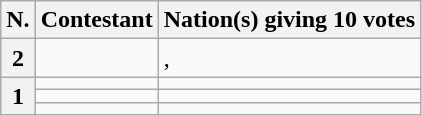<table class="wikitable plainrowheaders">
<tr>
<th scope="col">N.</th>
<th scope="col">Contestant</th>
<th scope="col">Nation(s) giving 10 votes</th>
</tr>
<tr>
<th scope="row">2</th>
<td><strong></strong></td>
<td>, </td>
</tr>
<tr>
<th scope="row" rowspan="3">1</th>
<td></td>
<td></td>
</tr>
<tr>
<td></td>
<td></td>
</tr>
<tr>
<td></td>
<td></td>
</tr>
</table>
